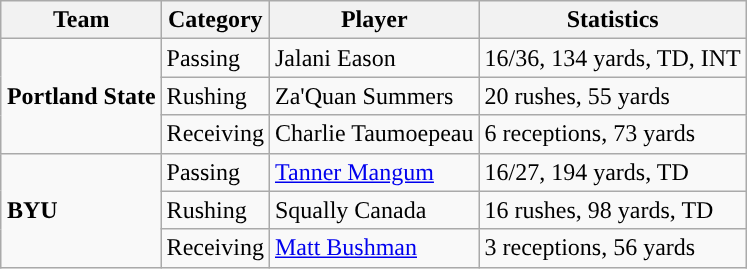<table class="wikitable" style="float: right;">
<tr>
<th>Team</th>
<th>Category</th>
<th>Player</th>
<th>Statistics</th>
</tr>
<tr>
<td rowspan=3><strong>Portland State</strong></td>
<td>Passing</td>
<td>Jalani Eason</td>
<td>16/36, 134 yards, TD, INT</td>
</tr>
<tr>
<td>Rushing</td>
<td>Za'Quan Summers</td>
<td>20 rushes, 55 yards</td>
</tr>
<tr>
<td>Receiving</td>
<td>Charlie Taumoepeau</td>
<td>6 receptions, 73 yards</td>
</tr>
<tr>
<td rowspan=3><strong>BYU</strong></td>
<td>Passing</td>
<td><a href='#'>Tanner Mangum</a></td>
<td>16/27, 194 yards, TD</td>
</tr>
<tr>
<td>Rushing</td>
<td>Squally Canada</td>
<td>16 rushes, 98 yards, TD</td>
</tr>
<tr>
<td>Receiving</td>
<td><a href='#'>Matt Bushman</a></td>
<td>3 receptions, 56 yards</td>
</tr>
</table>
